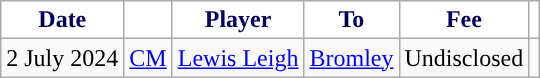<table class="wikitable plainrowheaders sortable">
<tr>
<th style="background-color:#ffffff;color:#00005a; ">Date</th>
<th style="background-color:#ffffff;color:#00005a; "></th>
<th style="background-color:#ffffff;color:#00005a; ">Player</th>
<th style="background-color:#ffffff;color:#00005a; ">To</th>
<th style="background-color:#ffffff;color:#00005a; ">Fee</th>
<th style="background-color:#ffffff;color:#00005a; "></th>
</tr>
<tr>
<td>2 July 2024</td>
<td><a href='#'>CM</a></td>
<td> <a href='#'>Lewis Leigh</a></td>
<td> <a href='#'>Bromley</a></td>
<td>Undisclosed</td>
<td></td>
</tr>
</table>
